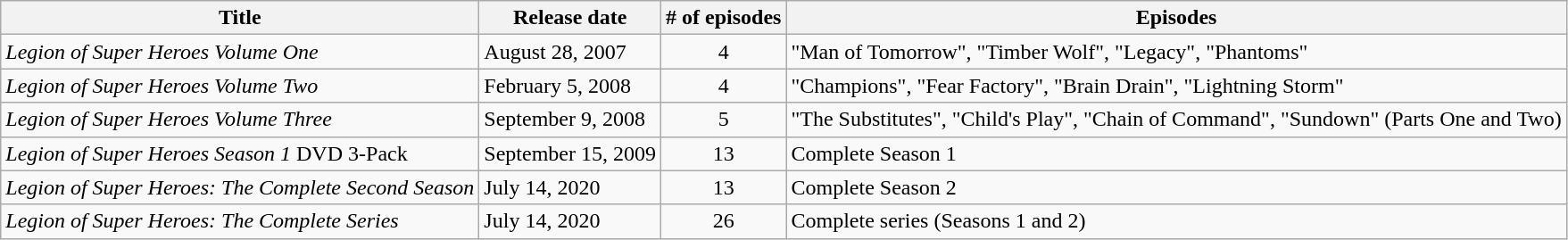<table class="wikitable">
<tr>
<th>Title</th>
<th>Release date</th>
<th># of episodes</th>
<th>Episodes</th>
</tr>
<tr>
<td><em>Legion of Super Heroes Volume One</em></td>
<td>August 28, 2007</td>
<td style="text-align:center;">4</td>
<td>"Man of Tomorrow", "Timber Wolf", "Legacy", "Phantoms"</td>
</tr>
<tr>
<td><em>Legion of Super Heroes Volume Two</em></td>
<td>February 5, 2008</td>
<td style="text-align:center;">4</td>
<td>"Champions", "Fear Factory", "Brain Drain", "Lightning Storm"</td>
</tr>
<tr>
<td><em>Legion of Super Heroes Volume Three</em></td>
<td>September 9, 2008</td>
<td style="text-align:center;">5</td>
<td>"The Substitutes", "Child's Play", "Chain of Command", "Sundown" (Parts One and Two)</td>
</tr>
<tr>
<td><em>Legion of Super Heroes Season 1</em> DVD 3-Pack</td>
<td>September 15, 2009</td>
<td style="text-align:center;">13</td>
<td>Complete Season 1</td>
</tr>
<tr>
<td><em>Legion of Super Heroes: The Complete Second Season</em></td>
<td>July 14, 2020</td>
<td style="text-align:center;">13</td>
<td>Complete Season 2</td>
</tr>
<tr>
<td><em>Legion of Super Heroes: The Complete Series</em></td>
<td>July 14, 2020</td>
<td style="text-align:center;">26</td>
<td>Complete series (Seasons 1 and 2)</td>
</tr>
</table>
